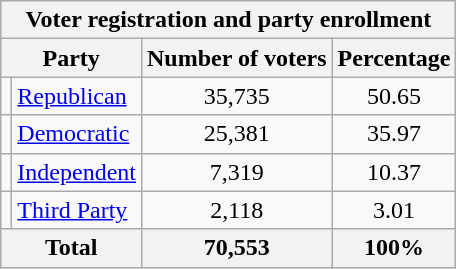<table class="wikitable float">
<tr>
<th colspan = 6>Voter registration and party enrollment</th>
</tr>
<tr>
<th colspan = 2>Party</th>
<th>Number of voters</th>
<th>Percentage</th>
</tr>
<tr>
<td></td>
<td><a href='#'>Republican</a></td>
<td style="text-align:center;">35,735</td>
<td style="text-align:center;">50.65</td>
</tr>
<tr>
<td></td>
<td><a href='#'>Democratic</a></td>
<td style="text-align:center;">25,381</td>
<td style="text-align:center;">35.97</td>
</tr>
<tr>
<td></td>
<td><a href='#'>Independent</a></td>
<td style="text-align:center;">7,319</td>
<td style="text-align:center;">10.37</td>
</tr>
<tr>
<td></td>
<td><a href='#'>Third Party</a></td>
<td style="text-align:center;">2,118</td>
<td style="text-align:center;">3.01</td>
</tr>
<tr>
<th colspan="2">Total</th>
<th style="text-align:center;">70,553</th>
<th style="text-align:center;">100%</th>
</tr>
</table>
